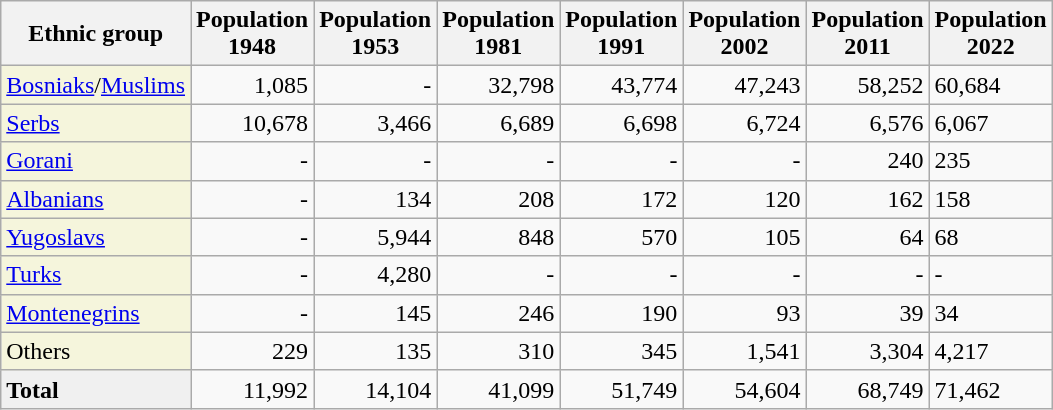<table class="wikitable mw-collapsible mw-collapsed">
<tr>
<th>Ethnic group</th>
<th>Population<br>1948</th>
<th>Population<br>1953</th>
<th>Population<br>1981</th>
<th>Population<br>1991</th>
<th>Population<br>2002</th>
<th>Population<br>2011</th>
<th>Population<br>2022</th>
</tr>
<tr>
<td style="background:#F5F5DC;"><a href='#'>Bosniaks</a>/<a href='#'>Muslims</a></td>
<td align="right">1,085</td>
<td align="right">-</td>
<td align="right">32,798</td>
<td align="right">43,774</td>
<td align="right">47,243</td>
<td align="right">58,252</td>
<td>60,684</td>
</tr>
<tr>
<td style="background:#F5F5DC;"><a href='#'>Serbs</a></td>
<td align="right">10,678</td>
<td align="right">3,466</td>
<td align="right">6,689</td>
<td align="right">6,698</td>
<td align="right">6,724</td>
<td align="right">6,576</td>
<td>6,067</td>
</tr>
<tr>
<td style="background:#F5F5DC;"><a href='#'>Gorani</a></td>
<td align="right">-</td>
<td align="right">-</td>
<td align="right">-</td>
<td align="right">-</td>
<td align="right">-</td>
<td align="right">240</td>
<td>235</td>
</tr>
<tr>
<td style="background:#F5F5DC;"><a href='#'>Albanians</a></td>
<td align="right">-</td>
<td align="right">134</td>
<td align="right">208</td>
<td align="right">172</td>
<td align="right">120</td>
<td align="right">162</td>
<td>158</td>
</tr>
<tr>
<td style="background:#F5F5DC;"><a href='#'>Yugoslavs</a></td>
<td align="right">-</td>
<td align="right">5,944</td>
<td align="right">848</td>
<td align="right">570</td>
<td align="right">105</td>
<td align="right">64</td>
<td>68</td>
</tr>
<tr>
<td style="background:#F5F5DC;"><a href='#'>Turks</a></td>
<td align="right">-</td>
<td align="right">4,280</td>
<td align="right">-</td>
<td align="right">-</td>
<td align="right">-</td>
<td align="right">-</td>
<td>-</td>
</tr>
<tr>
<td style="background:#F5F5DC;"><a href='#'>Montenegrins</a></td>
<td align="right">-</td>
<td align="right">145</td>
<td align="right">246</td>
<td align="right">190</td>
<td align="right">93</td>
<td align="right">39</td>
<td>34</td>
</tr>
<tr>
<td style="background:#F5F5DC;">Others</td>
<td align="right">229</td>
<td align="right">135</td>
<td align="right">310</td>
<td align="right">345</td>
<td align="right">1,541</td>
<td align="right">3,304</td>
<td>4,217</td>
</tr>
<tr>
<td style="background:#F0F0F0;"><strong>Total</strong></td>
<td align="right">11,992</td>
<td align="right">14,104</td>
<td align="right">41,099</td>
<td align="right">51,749</td>
<td align="right">54,604</td>
<td align="right">68,749</td>
<td>71,462</td>
</tr>
</table>
